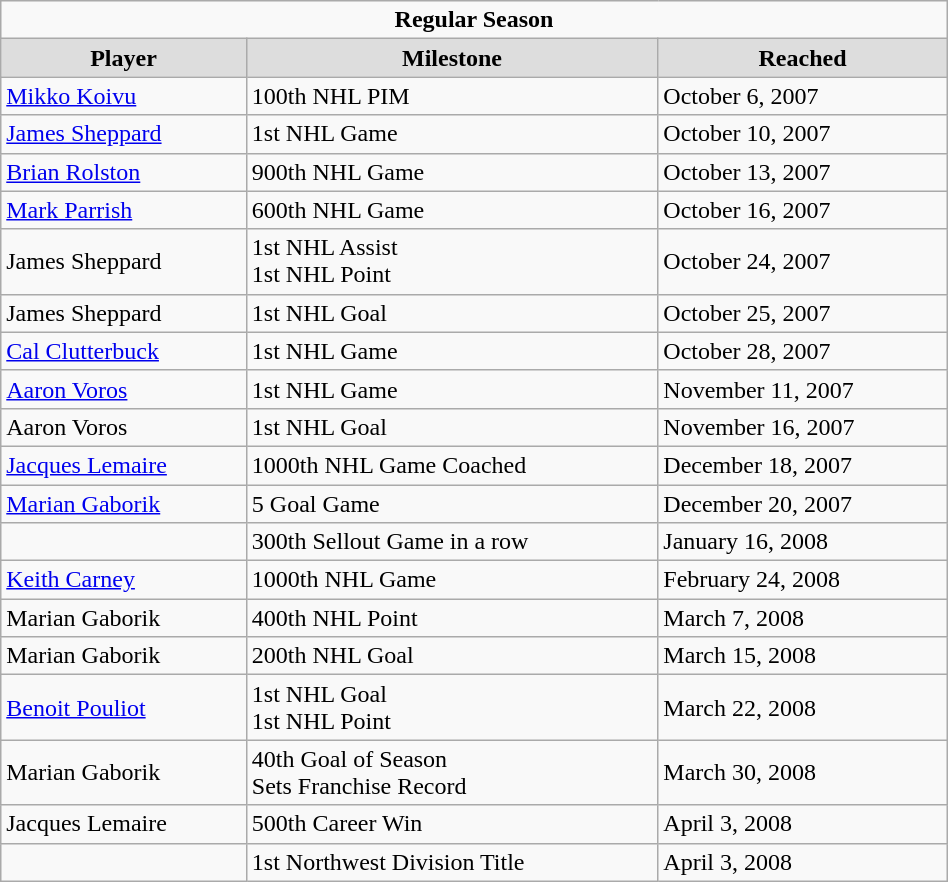<table class="wikitable" width="50%">
<tr>
<td colspan="10" align="center"><strong>Regular Season</strong></td>
</tr>
<tr align="center"  bgcolor="#dddddd">
<td><strong>Player</strong></td>
<td><strong>Milestone</strong></td>
<td><strong>Reached</strong></td>
</tr>
<tr>
<td><a href='#'>Mikko Koivu</a></td>
<td>100th NHL PIM</td>
<td>October 6, 2007</td>
</tr>
<tr>
<td><a href='#'>James Sheppard</a></td>
<td>1st NHL Game</td>
<td>October 10, 2007</td>
</tr>
<tr>
<td><a href='#'>Brian Rolston</a></td>
<td>900th NHL Game</td>
<td>October 13, 2007</td>
</tr>
<tr>
<td><a href='#'>Mark Parrish</a></td>
<td>600th NHL Game</td>
<td>October 16, 2007</td>
</tr>
<tr>
<td>James Sheppard</td>
<td>1st NHL Assist<br>1st NHL Point</td>
<td>October 24, 2007</td>
</tr>
<tr>
<td>James Sheppard</td>
<td>1st NHL Goal</td>
<td>October 25, 2007</td>
</tr>
<tr>
<td><a href='#'>Cal Clutterbuck</a></td>
<td>1st NHL Game</td>
<td>October 28, 2007</td>
</tr>
<tr>
<td><a href='#'>Aaron Voros</a></td>
<td>1st NHL Game</td>
<td>November 11, 2007</td>
</tr>
<tr>
<td>Aaron Voros</td>
<td>1st NHL Goal</td>
<td>November 16, 2007</td>
</tr>
<tr>
<td><a href='#'>Jacques Lemaire</a></td>
<td>1000th NHL Game Coached</td>
<td>December 18, 2007</td>
</tr>
<tr>
<td><a href='#'>Marian Gaborik</a></td>
<td>5 Goal Game</td>
<td>December 20, 2007</td>
</tr>
<tr>
<td></td>
<td>300th Sellout Game in a row</td>
<td>January 16, 2008</td>
</tr>
<tr>
<td><a href='#'>Keith Carney</a></td>
<td>1000th NHL Game</td>
<td>February 24, 2008</td>
</tr>
<tr>
<td>Marian Gaborik</td>
<td>400th NHL Point</td>
<td>March 7, 2008</td>
</tr>
<tr>
<td>Marian Gaborik</td>
<td>200th NHL Goal</td>
<td>March 15, 2008</td>
</tr>
<tr>
<td><a href='#'>Benoit Pouliot</a></td>
<td>1st NHL Goal<br>1st NHL Point</td>
<td>March 22, 2008</td>
</tr>
<tr>
<td>Marian Gaborik</td>
<td>40th Goal of Season<br>Sets Franchise Record</td>
<td>March 30, 2008</td>
</tr>
<tr>
<td>Jacques Lemaire</td>
<td>500th Career Win</td>
<td>April 3, 2008</td>
</tr>
<tr>
<td></td>
<td>1st Northwest Division Title</td>
<td>April 3, 2008</td>
</tr>
</table>
